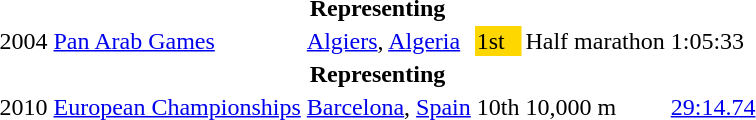<table>
<tr>
<th colspan="6">Representing </th>
</tr>
<tr>
<td>2004</td>
<td><a href='#'>Pan Arab Games</a></td>
<td><a href='#'>Algiers</a>, <a href='#'>Algeria</a></td>
<td bgcolor="gold">1st</td>
<td>Half marathon</td>
<td>1:05:33</td>
</tr>
<tr>
<th colspan="6">Representing </th>
</tr>
<tr>
<td>2010</td>
<td><a href='#'>European Championships</a></td>
<td><a href='#'>Barcelona</a>, <a href='#'>Spain</a></td>
<td>10th</td>
<td>10,000 m</td>
<td><a href='#'>29:14.74</a></td>
</tr>
</table>
